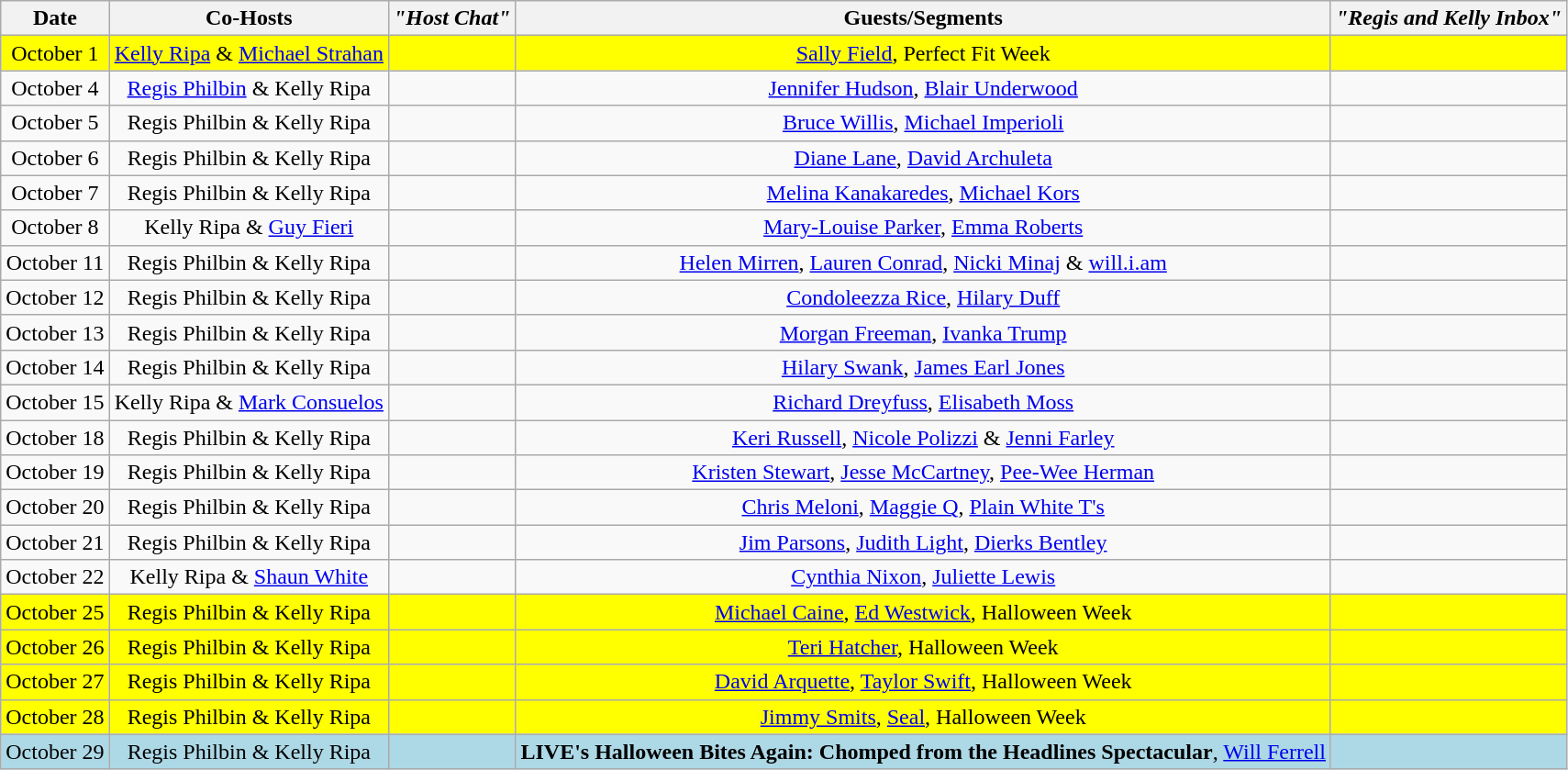<table class="wikitable sortable" style="text-align:center;">
<tr>
<th>Date</th>
<th>Co-Hosts</th>
<th><em>"Host Chat"</em></th>
<th>Guests/Segments</th>
<th><em>"Regis and Kelly Inbox"</em></th>
</tr>
<tr style="background:yellow;">
<td>October 1</td>
<td><a href='#'>Kelly Ripa</a> & <a href='#'>Michael Strahan</a></td>
<td></td>
<td><a href='#'>Sally Field</a>, Perfect Fit Week</td>
<td></td>
</tr>
<tr>
<td>October 4</td>
<td><a href='#'>Regis Philbin</a> & Kelly Ripa</td>
<td></td>
<td><a href='#'>Jennifer Hudson</a>, <a href='#'>Blair Underwood</a></td>
<td></td>
</tr>
<tr>
<td>October 5</td>
<td>Regis Philbin & Kelly Ripa</td>
<td></td>
<td><a href='#'>Bruce Willis</a>, <a href='#'>Michael Imperioli</a></td>
<td></td>
</tr>
<tr>
<td>October 6</td>
<td>Regis Philbin & Kelly Ripa</td>
<td></td>
<td><a href='#'>Diane Lane</a>, <a href='#'>David Archuleta</a></td>
<td></td>
</tr>
<tr>
<td>October 7</td>
<td>Regis Philbin & Kelly Ripa</td>
<td></td>
<td><a href='#'>Melina Kanakaredes</a>, <a href='#'>Michael Kors</a></td>
<td></td>
</tr>
<tr>
<td>October 8</td>
<td>Kelly Ripa & <a href='#'>Guy Fieri</a></td>
<td></td>
<td><a href='#'>Mary-Louise Parker</a>, <a href='#'>Emma Roberts</a></td>
<td></td>
</tr>
<tr>
<td>October 11</td>
<td>Regis Philbin & Kelly Ripa</td>
<td></td>
<td><a href='#'>Helen Mirren</a>, <a href='#'>Lauren Conrad</a>, <a href='#'>Nicki Minaj</a> & <a href='#'>will.i.am</a></td>
<td></td>
</tr>
<tr>
<td>October 12</td>
<td>Regis Philbin & Kelly Ripa</td>
<td></td>
<td><a href='#'>Condoleezza Rice</a>, <a href='#'>Hilary Duff</a></td>
<td></td>
</tr>
<tr>
<td>October 13</td>
<td>Regis Philbin & Kelly Ripa</td>
<td></td>
<td><a href='#'>Morgan Freeman</a>, <a href='#'>Ivanka Trump</a></td>
<td></td>
</tr>
<tr>
<td>October 14</td>
<td>Regis Philbin & Kelly Ripa</td>
<td></td>
<td><a href='#'>Hilary Swank</a>, <a href='#'>James Earl Jones</a></td>
<td></td>
</tr>
<tr>
<td>October 15</td>
<td>Kelly Ripa & <a href='#'>Mark Consuelos</a></td>
<td></td>
<td><a href='#'>Richard Dreyfuss</a>, <a href='#'>Elisabeth Moss</a></td>
<td></td>
</tr>
<tr>
<td>October 18</td>
<td>Regis Philbin & Kelly Ripa</td>
<td></td>
<td><a href='#'>Keri Russell</a>, <a href='#'>Nicole Polizzi</a> & <a href='#'>Jenni Farley</a></td>
<td></td>
</tr>
<tr>
<td>October 19</td>
<td>Regis Philbin & Kelly Ripa</td>
<td></td>
<td><a href='#'>Kristen Stewart</a>, <a href='#'>Jesse McCartney</a>, <a href='#'>Pee-Wee Herman</a></td>
<td></td>
</tr>
<tr>
<td>October 20</td>
<td>Regis Philbin & Kelly Ripa</td>
<td></td>
<td><a href='#'>Chris Meloni</a>, <a href='#'>Maggie Q</a>, <a href='#'>Plain White T's</a></td>
<td></td>
</tr>
<tr>
<td>October 21</td>
<td>Regis Philbin & Kelly Ripa</td>
<td></td>
<td><a href='#'>Jim Parsons</a>, <a href='#'>Judith Light</a>, <a href='#'>Dierks Bentley</a></td>
<td></td>
</tr>
<tr>
<td>October 22</td>
<td>Kelly Ripa & <a href='#'>Shaun White</a></td>
<td></td>
<td><a href='#'>Cynthia Nixon</a>, <a href='#'>Juliette Lewis</a></td>
<td></td>
</tr>
<tr style="background:yellow;">
<td>October 25</td>
<td>Regis Philbin & Kelly Ripa</td>
<td></td>
<td><a href='#'>Michael Caine</a>, <a href='#'>Ed Westwick</a>, Halloween Week</td>
<td></td>
</tr>
<tr style="background:yellow;">
<td>October 26</td>
<td>Regis Philbin & Kelly Ripa</td>
<td></td>
<td><a href='#'>Teri Hatcher</a>, Halloween Week</td>
<td></td>
</tr>
<tr style="background:yellow;">
<td>October 27</td>
<td>Regis Philbin & Kelly Ripa</td>
<td></td>
<td><a href='#'>David Arquette</a>, <a href='#'>Taylor Swift</a>, Halloween Week</td>
<td></td>
</tr>
<tr style="background:yellow;">
<td>October 28</td>
<td>Regis Philbin & Kelly Ripa</td>
<td></td>
<td><a href='#'>Jimmy Smits</a>, <a href='#'>Seal</a>, Halloween Week</td>
<td></td>
</tr>
<tr style="background:lightblue;">
<td>October 29</td>
<td>Regis Philbin & Kelly Ripa</td>
<td></td>
<td><strong>LIVE's Halloween Bites Again: Chomped from the Headlines Spectacular</strong>, <a href='#'>Will Ferrell</a></td>
<td></td>
</tr>
</table>
